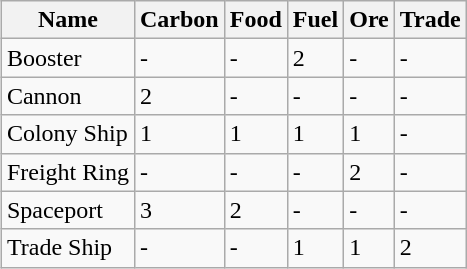<table class="wikitable" style="float:right">
<tr>
<th>Name</th>
<th>Carbon</th>
<th>Food</th>
<th>Fuel</th>
<th>Ore</th>
<th>Trade</th>
</tr>
<tr>
<td>Booster</td>
<td>-</td>
<td>-</td>
<td>2</td>
<td>-</td>
<td>-</td>
</tr>
<tr>
<td>Cannon</td>
<td>2</td>
<td>-</td>
<td>-</td>
<td>-</td>
<td>-</td>
</tr>
<tr>
<td>Colony Ship</td>
<td>1</td>
<td>1</td>
<td>1</td>
<td>1</td>
<td>-</td>
</tr>
<tr>
<td>Freight Ring</td>
<td>-</td>
<td>-</td>
<td>-</td>
<td>2</td>
<td>-</td>
</tr>
<tr>
<td>Spaceport</td>
<td>3</td>
<td>2</td>
<td>-</td>
<td>-</td>
<td>-</td>
</tr>
<tr>
<td>Trade Ship</td>
<td>-</td>
<td>-</td>
<td>1</td>
<td>1</td>
<td>2</td>
</tr>
</table>
